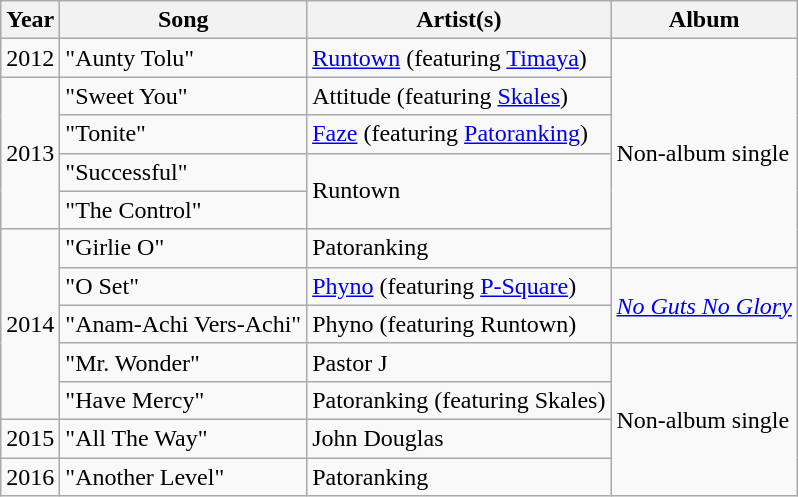<table class="wikitable sortable">
<tr>
<th>Year</th>
<th>Song</th>
<th>Artist(s)</th>
<th>Album</th>
</tr>
<tr>
<td>2012</td>
<td>"Aunty Tolu"</td>
<td><a href='#'>Runtown</a> <span>(featuring <a href='#'>Timaya</a>)</span></td>
<td rowspan="6">Non-album single</td>
</tr>
<tr>
<td rowspan="4">2013</td>
<td>"Sweet You"</td>
<td>Attitude <span>(featuring <a href='#'>Skales</a>)</span></td>
</tr>
<tr>
<td>"Tonite"</td>
<td><a href='#'>Faze</a> <span>(featuring <a href='#'>Patoranking</a>)</span></td>
</tr>
<tr>
<td>"Successful"</td>
<td rowspan="2">Runtown</td>
</tr>
<tr>
<td>"The Control"</td>
</tr>
<tr>
<td rowspan="5">2014</td>
<td>"Girlie O"</td>
<td>Patoranking</td>
</tr>
<tr>
<td>"O Set"</td>
<td><a href='#'>Phyno</a> <span>(featuring <a href='#'>P-Square</a>)</span></td>
<td rowspan="2"><em><a href='#'>No Guts No Glory</a></em></td>
</tr>
<tr>
<td>"Anam-Achi Vers-Achi"</td>
<td>Phyno <span>(featuring Runtown)</span></td>
</tr>
<tr>
<td>"Mr. Wonder"</td>
<td>Pastor J</td>
<td rowspan="4">Non-album single</td>
</tr>
<tr>
<td>"Have Mercy"</td>
<td>Patoranking <span>(featuring Skales)</span></td>
</tr>
<tr>
<td>2015</td>
<td>"All The Way"</td>
<td>John Douglas</td>
</tr>
<tr>
<td>2016</td>
<td>"Another Level"</td>
<td>Patoranking</td>
</tr>
</table>
